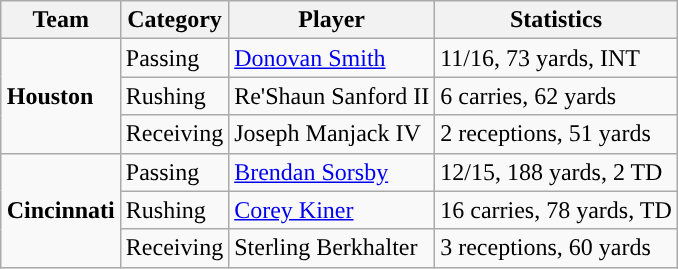<table class="wikitable" style="float: right;">
<tr>
<th>Team</th>
<th>Category</th>
<th>Player</th>
<th>Statistics</th>
</tr>
<tr>
<td rowspan=3><strong>Houston</strong></td>
<td>Passing</td>
<td><a href='#'>Donovan Smith</a></td>
<td>11/16, 73 yards, INT</td>
</tr>
<tr>
<td>Rushing</td>
<td>Re'Shaun Sanford II</td>
<td>6 carries, 62 yards</td>
</tr>
<tr>
<td>Receiving</td>
<td>Joseph Manjack IV</td>
<td>2 receptions, 51 yards</td>
</tr>
<tr>
<td rowspan=3><strong>Cincinnati</strong></td>
<td>Passing</td>
<td><a href='#'>Brendan Sorsby</a></td>
<td>12/15, 188 yards, 2 TD</td>
</tr>
<tr>
<td>Rushing</td>
<td><a href='#'>Corey Kiner</a></td>
<td>16 carries, 78 yards, TD</td>
</tr>
<tr>
<td>Receiving</td>
<td>Sterling Berkhalter</td>
<td>3 receptions, 60 yards</td>
</tr>
</table>
